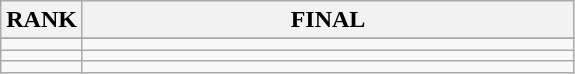<table class="wikitable">
<tr>
<th>RANK</th>
<th style="width: 20em">FINAL</th>
</tr>
<tr>
</tr>
<tr>
<td align="center"></td>
<td></td>
</tr>
<tr>
<td align="center"></td>
<td></td>
</tr>
<tr>
<td align="center"></td>
<td></td>
</tr>
</table>
